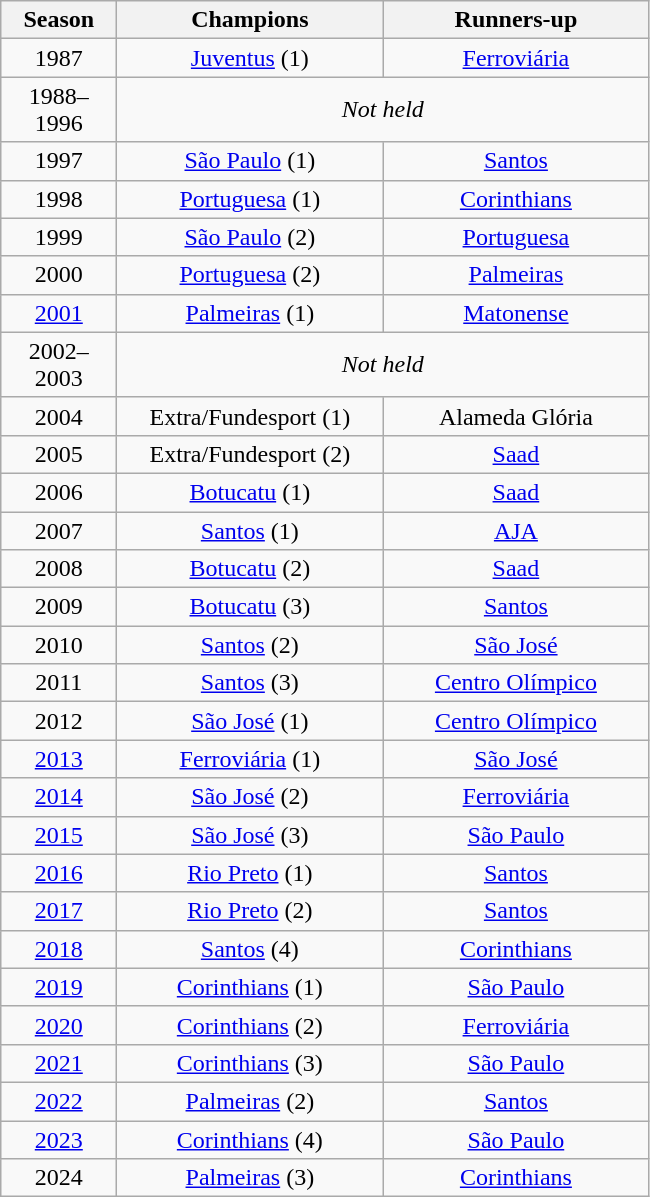<table class="wikitable" style="text-align:center; margin-left:1em;">
<tr>
<th style="width:70px">Season</th>
<th style="width:170px">Champions</th>
<th style="width:170px">Runners-up</th>
</tr>
<tr>
<td>1987</td>
<td><a href='#'>Juventus</a> (1)</td>
<td><a href='#'>Ferroviária</a></td>
</tr>
<tr>
<td>1988–1996</td>
<td colspan=2><em>Not held</em></td>
</tr>
<tr>
<td>1997</td>
<td><a href='#'>São Paulo</a> (1)</td>
<td><a href='#'>Santos</a></td>
</tr>
<tr>
<td>1998</td>
<td><a href='#'>Portuguesa</a> (1)</td>
<td><a href='#'>Corinthians</a></td>
</tr>
<tr>
<td>1999</td>
<td><a href='#'>São Paulo</a> (2)</td>
<td><a href='#'>Portuguesa</a></td>
</tr>
<tr>
<td>2000</td>
<td><a href='#'>Portuguesa</a> (2)</td>
<td><a href='#'>Palmeiras</a></td>
</tr>
<tr>
<td><a href='#'>2001</a></td>
<td><a href='#'>Palmeiras</a> (1)</td>
<td><a href='#'>Matonense</a></td>
</tr>
<tr>
<td>2002–2003</td>
<td colspan=2><em>Not held</em></td>
</tr>
<tr>
<td>2004</td>
<td>Extra/Fundesport (1)</td>
<td>Alameda Glória</td>
</tr>
<tr>
<td>2005</td>
<td>Extra/Fundesport (2)</td>
<td><a href='#'>Saad</a></td>
</tr>
<tr>
<td>2006</td>
<td><a href='#'>Botucatu</a> (1)</td>
<td><a href='#'>Saad</a></td>
</tr>
<tr>
<td>2007</td>
<td><a href='#'>Santos</a> (1)</td>
<td><a href='#'>AJA</a></td>
</tr>
<tr>
<td>2008</td>
<td><a href='#'>Botucatu</a> (2)</td>
<td><a href='#'>Saad</a></td>
</tr>
<tr>
<td>2009</td>
<td><a href='#'>Botucatu</a> (3)</td>
<td><a href='#'>Santos</a></td>
</tr>
<tr>
<td>2010</td>
<td><a href='#'>Santos</a> (2)</td>
<td><a href='#'>São José</a></td>
</tr>
<tr>
<td>2011</td>
<td><a href='#'>Santos</a> (3)</td>
<td><a href='#'>Centro Olímpico</a></td>
</tr>
<tr>
<td>2012</td>
<td><a href='#'>São José</a> (1)</td>
<td><a href='#'>Centro Olímpico</a></td>
</tr>
<tr>
<td><a href='#'>2013</a></td>
<td><a href='#'>Ferroviária</a> (1)</td>
<td><a href='#'>São José</a></td>
</tr>
<tr>
<td><a href='#'>2014</a></td>
<td><a href='#'>São José</a> (2)</td>
<td><a href='#'>Ferroviária</a></td>
</tr>
<tr>
<td><a href='#'>2015</a></td>
<td><a href='#'>São José</a> (3)</td>
<td><a href='#'>São Paulo</a></td>
</tr>
<tr>
<td><a href='#'>2016</a></td>
<td><a href='#'>Rio Preto</a> (1)</td>
<td><a href='#'>Santos</a></td>
</tr>
<tr>
<td><a href='#'>2017</a></td>
<td><a href='#'>Rio Preto</a> (2)</td>
<td><a href='#'>Santos</a></td>
</tr>
<tr>
<td><a href='#'>2018</a></td>
<td><a href='#'>Santos</a> (4)</td>
<td><a href='#'>Corinthians</a></td>
</tr>
<tr>
<td><a href='#'>2019</a></td>
<td><a href='#'>Corinthians</a> (1)</td>
<td><a href='#'>São Paulo</a></td>
</tr>
<tr>
<td><a href='#'>2020</a></td>
<td><a href='#'>Corinthians</a> (2)</td>
<td><a href='#'>Ferroviária</a></td>
</tr>
<tr>
<td><a href='#'>2021</a></td>
<td><a href='#'>Corinthians</a> (3)</td>
<td><a href='#'>São Paulo</a></td>
</tr>
<tr>
<td><a href='#'>2022</a></td>
<td><a href='#'>Palmeiras</a> (2)</td>
<td><a href='#'>Santos</a></td>
</tr>
<tr>
<td><a href='#'>2023</a></td>
<td><a href='#'>Corinthians</a> (4)</td>
<td><a href='#'>São Paulo</a></td>
</tr>
<tr>
<td>2024</td>
<td><a href='#'>Palmeiras</a> (3)</td>
<td><a href='#'>Corinthians</a></td>
</tr>
</table>
